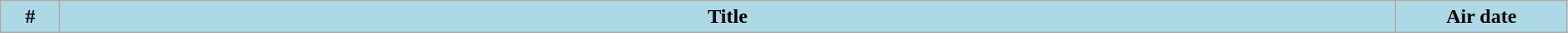<table class="wikitable plainrowheaders" style="width:99%; background:#fff;">
<tr>
<th style="background:#add8e6; width:40px;">#</th>
<th style="background: #add8e6;">Title</th>
<th style="background:#add8e6; width:130px;">Air date<br>





</th>
</tr>
</table>
